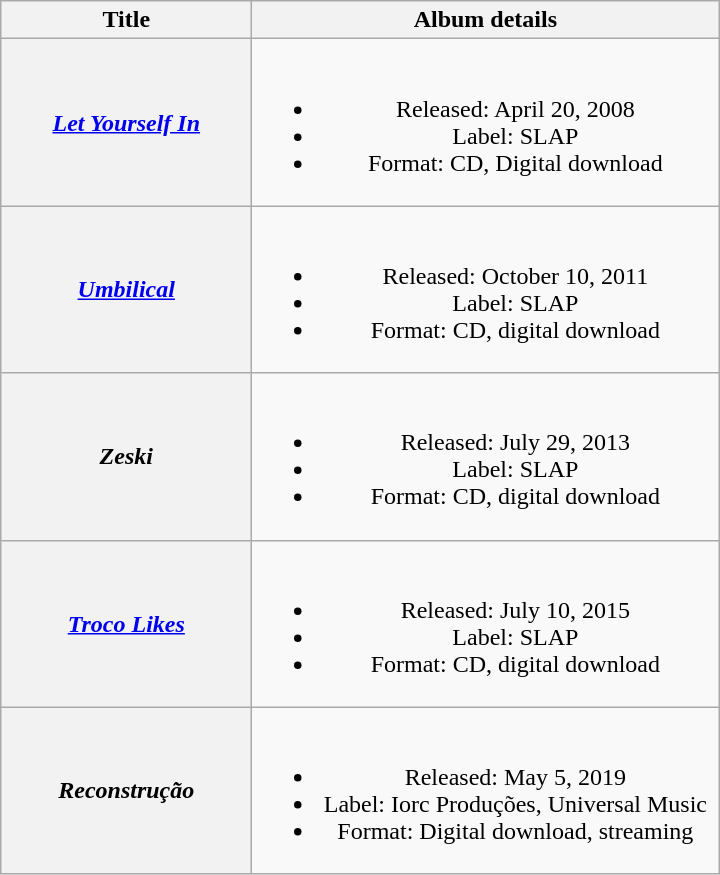<table class="wikitable plainrowheaders" style="text-align:center;">
<tr>
<th scope="col" rowspan="1" style="width:10em;">Title</th>
<th scope="col" rowspan="1" style="width:19em;">Album details</th>
</tr>
<tr>
<th scope="row"><em><a href='#'>Let Yourself In</a></em></th>
<td><br><ul><li>Released: April 20, 2008</li><li>Label: SLAP</li><li>Format: CD, Digital download</li></ul></td>
</tr>
<tr>
<th scope="row"><em><a href='#'>Umbilical</a></em></th>
<td><br><ul><li>Released: October 10, 2011</li><li>Label: SLAP</li><li>Format: CD, digital download</li></ul></td>
</tr>
<tr>
<th scope="row"><em>Zeski</em></th>
<td><br><ul><li>Released: July 29, 2013</li><li>Label: SLAP</li><li>Format: CD, digital download</li></ul></td>
</tr>
<tr>
<th scope="row"><em><a href='#'>Troco Likes</a></em></th>
<td><br><ul><li>Released: July 10, 2015</li><li>Label: SLAP</li><li>Format: CD, digital download</li></ul></td>
</tr>
<tr>
<th scope="row"><em>Reconstrução</em></th>
<td><br><ul><li>Released: May 5, 2019</li><li>Label: Iorc Produções, Universal Music</li><li>Format: Digital download, streaming</li></ul></td>
</tr>
</table>
